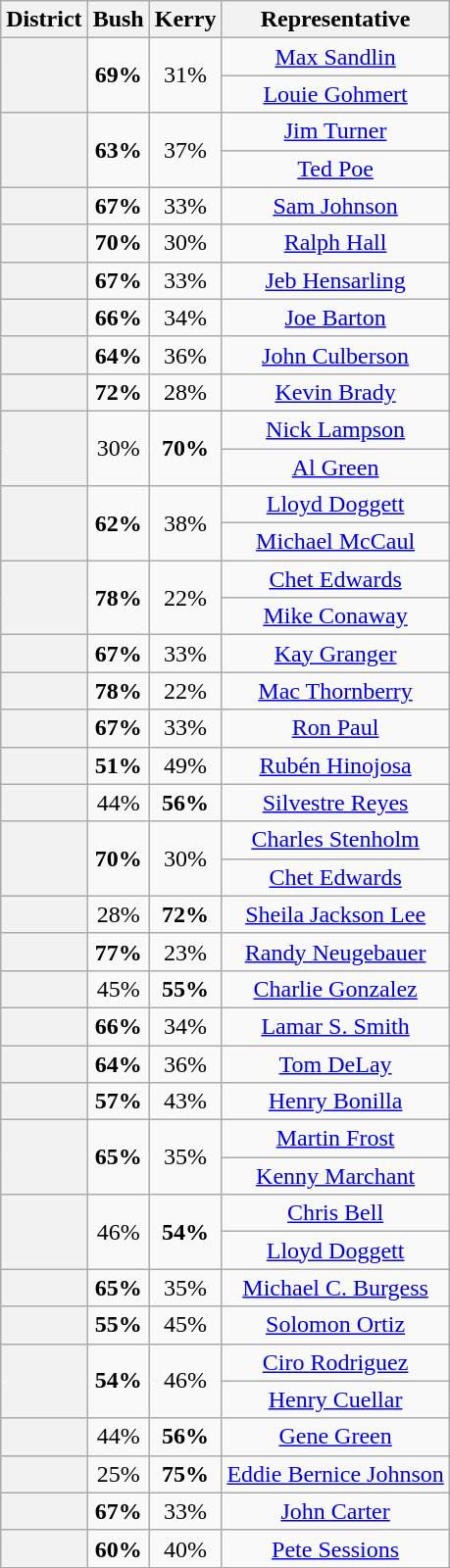<table class=wikitable>
<tr>
<th>District</th>
<th>Bush</th>
<th>Kerry</th>
<th>Representative</th>
</tr>
<tr align=center>
<th rowspan=2 ></th>
<td rowspan=2><strong>69%</strong></td>
<td rowspan=2>31%</td>
<td><a href='#'>Max Sandlin</a></td>
</tr>
<tr align=center>
<td><a href='#'>Louie Gohmert</a></td>
</tr>
<tr align=center>
<th rowspan=2 ></th>
<td rowspan=2><strong>63%</strong></td>
<td rowspan=2>37%</td>
<td><a href='#'>Jim Turner</a></td>
</tr>
<tr align=center>
<td><a href='#'>Ted Poe</a></td>
</tr>
<tr align=center>
<th></th>
<td><strong>67%</strong></td>
<td>33%</td>
<td><a href='#'>Sam Johnson</a></td>
</tr>
<tr align=center>
<th></th>
<td><strong>70%</strong></td>
<td>30%</td>
<td><a href='#'>Ralph Hall</a></td>
</tr>
<tr align=center>
<th></th>
<td><strong>67%</strong></td>
<td>33%</td>
<td><a href='#'>Jeb Hensarling</a></td>
</tr>
<tr align=center>
<th></th>
<td><strong>66%</strong></td>
<td>34%</td>
<td><a href='#'>Joe Barton</a></td>
</tr>
<tr align=center>
<th></th>
<td><strong>64%</strong></td>
<td>36%</td>
<td><a href='#'>John Culberson</a></td>
</tr>
<tr align=center>
<th></th>
<td><strong>72%</strong></td>
<td>28%</td>
<td><a href='#'>Kevin Brady</a></td>
</tr>
<tr align=center>
<th rowspan=2 ></th>
<td rowspan=2>30%</td>
<td rowspan=2><strong>70%</strong></td>
<td><a href='#'>Nick Lampson</a></td>
</tr>
<tr align=center>
<td><a href='#'>Al Green</a></td>
</tr>
<tr align=center>
<th rowspan=2 ></th>
<td rowspan=2><strong>62%</strong></td>
<td rowspan=2>38%</td>
<td><a href='#'>Lloyd Doggett</a></td>
</tr>
<tr align=center>
<td><a href='#'>Michael McCaul</a></td>
</tr>
<tr align=center>
<th rowspan=2 ></th>
<td rowspan=2><strong>78%</strong></td>
<td rowspan=2>22%</td>
<td><a href='#'>Chet Edwards</a></td>
</tr>
<tr align=center>
<td><a href='#'>Mike Conaway</a></td>
</tr>
<tr align=center>
<th></th>
<td><strong>67%</strong></td>
<td>33%</td>
<td><a href='#'>Kay Granger</a></td>
</tr>
<tr align=center>
<th></th>
<td><strong>78%</strong></td>
<td>22%</td>
<td><a href='#'>Mac Thornberry</a></td>
</tr>
<tr align=center>
<th></th>
<td><strong>67%</strong></td>
<td>33%</td>
<td><a href='#'>Ron Paul</a></td>
</tr>
<tr align=center>
<th></th>
<td><strong>51%</strong></td>
<td>49%</td>
<td><a href='#'>Rubén Hinojosa</a></td>
</tr>
<tr align=center>
<th></th>
<td>44%</td>
<td><strong>56%</strong></td>
<td><a href='#'>Silvestre Reyes</a></td>
</tr>
<tr align=center>
<th rowspan=2 ></th>
<td rowspan=2><strong>70%</strong></td>
<td rowspan=2>30%</td>
<td><a href='#'>Charles Stenholm</a></td>
</tr>
<tr align=center>
<td><a href='#'>Chet Edwards</a></td>
</tr>
<tr align=center>
<th></th>
<td>28%</td>
<td><strong>72%</strong></td>
<td><a href='#'>Sheila Jackson Lee</a></td>
</tr>
<tr align=center>
<th></th>
<td><strong>77%</strong></td>
<td>23%</td>
<td><a href='#'>Randy Neugebauer</a></td>
</tr>
<tr align=center>
<th></th>
<td>45%</td>
<td><strong>55%</strong></td>
<td><a href='#'>Charlie Gonzalez</a></td>
</tr>
<tr align=center>
<th></th>
<td><strong>66%</strong></td>
<td>34%</td>
<td><a href='#'>Lamar S. Smith</a></td>
</tr>
<tr align=center>
<th></th>
<td><strong>64%</strong></td>
<td>36%</td>
<td><a href='#'>Tom DeLay</a></td>
</tr>
<tr align=center>
<th></th>
<td><strong>57%</strong></td>
<td>43%</td>
<td><a href='#'>Henry Bonilla</a></td>
</tr>
<tr align=center>
<th rowspan=2 ></th>
<td rowspan=2><strong>65%</strong></td>
<td rowspan=2>35%</td>
<td><a href='#'>Martin Frost</a></td>
</tr>
<tr align=center>
<td><a href='#'>Kenny Marchant</a></td>
</tr>
<tr align=center>
<th rowspan=2 ></th>
<td rowspan=2>46%</td>
<td rowspan=2><strong>54%</strong></td>
<td><a href='#'>Chris Bell</a></td>
</tr>
<tr align=center>
<td><a href='#'>Lloyd Doggett</a></td>
</tr>
<tr align=center>
<th></th>
<td><strong>65%</strong></td>
<td>35%</td>
<td><a href='#'>Michael C. Burgess</a></td>
</tr>
<tr align=center>
<th></th>
<td><strong>55%</strong></td>
<td>45%</td>
<td><a href='#'>Solomon Ortiz</a></td>
</tr>
<tr align=center>
<th rowspan=2 ></th>
<td rowspan=2><strong>54%</strong></td>
<td rowspan=2>46%</td>
<td><a href='#'>Ciro Rodriguez</a></td>
</tr>
<tr align=center>
<td><a href='#'>Henry Cuellar</a></td>
</tr>
<tr align=center>
<th></th>
<td>44%</td>
<td><strong>56%</strong></td>
<td><a href='#'>Gene Green</a></td>
</tr>
<tr align=center>
<th></th>
<td>25%</td>
<td><strong>75%</strong></td>
<td><a href='#'>Eddie Bernice Johnson</a></td>
</tr>
<tr align=center>
<th></th>
<td><strong>67%</strong></td>
<td>33%</td>
<td><a href='#'>John Carter</a></td>
</tr>
<tr align=center>
<th></th>
<td><strong>60%</strong></td>
<td>40%</td>
<td><a href='#'>Pete Sessions</a></td>
</tr>
</table>
